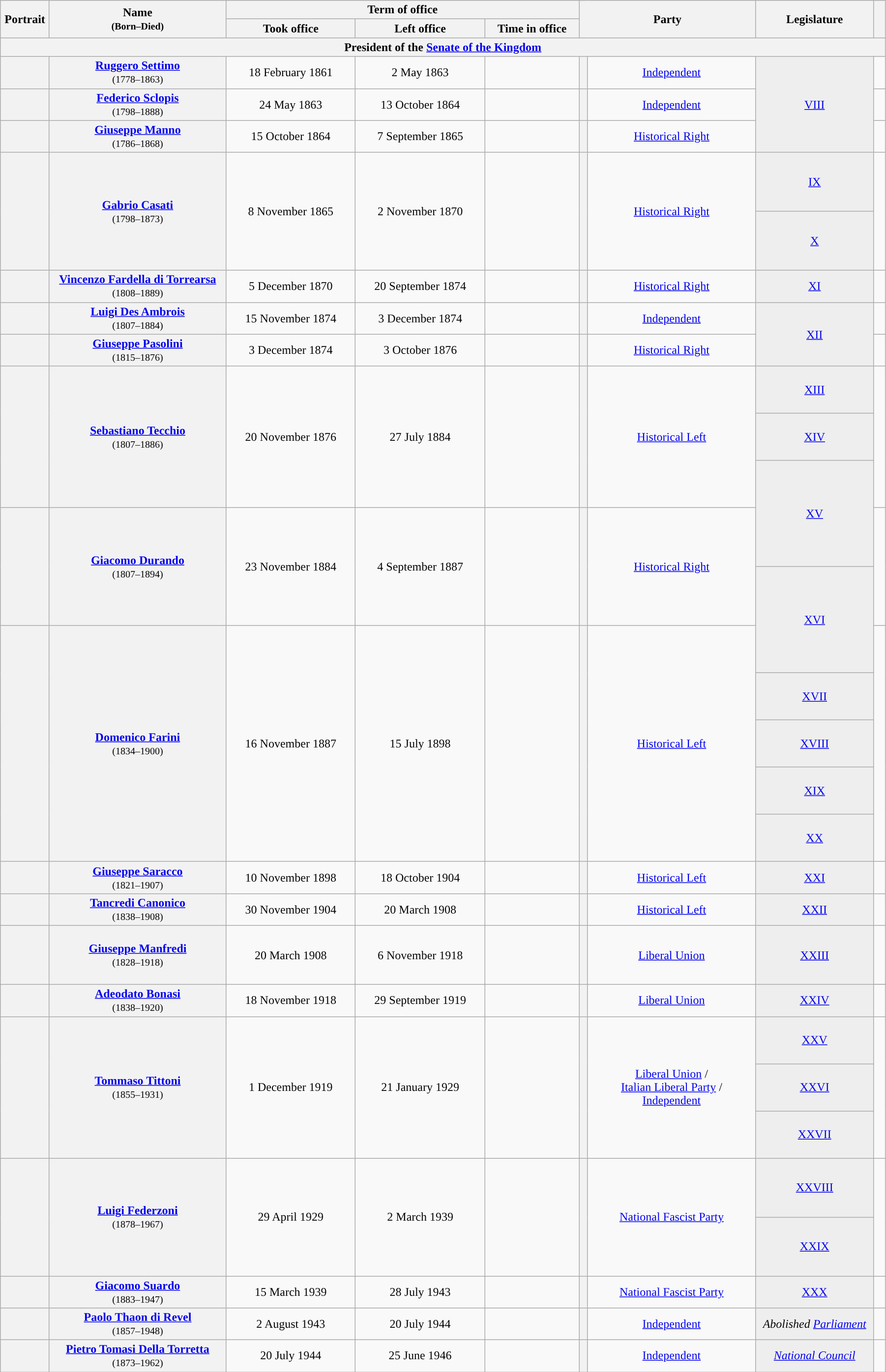<table class="wikitable" style="text-align:center; style="width=95%">
<tr>
<th width=1% rowspan=2>Portrait</th>
<th width=15% rowspan=2>Name<br><small>(Born–Died)</small></th>
<th width=30% colspan=3>Term of office</th>
<th width=15% rowspan=2 colspan=2>Party</th>
<th width=10% rowspan=2>Legislature</th>
<th width=1% rowspan=2></th>
</tr>
<tr style="text-align:center;">
<th width=11%>Took office</th>
<th width=11%>Left office</th>
<th width=8%>Time in office</th>
</tr>
<tr>
<th colspan=9>President of the <a href='#'>Senate of the Kingdom</a></th>
</tr>
<tr>
<th></th>
<th scope="row" style="font-weight:normal"><strong><a href='#'>Ruggero Settimo</a></strong><br><small>(1778–1863)</small></th>
<td>18 February 1861</td>
<td>2 May 1863</td>
<td></td>
<th style="background:"></th>
<td><a href='#'>Independent</a></td>
<td rowspan=3 bgcolor=#EEEEEE><a href='#'>VIII<br></a></td>
<td></td>
</tr>
<tr>
<th></th>
<th scope="row" style="font-weight:normal"><strong><a href='#'>Federico Sclopis</a></strong><br><small>(1798–1888)</small></th>
<td>24 May 1863</td>
<td>13 October 1864</td>
<td></td>
<th style="background:"></th>
<td><a href='#'>Independent</a></td>
<td></td>
</tr>
<tr>
<th></th>
<th scope="row" style="font-weight:normal"><strong><a href='#'>Giuseppe Manno</a></strong><br><small>(1786–1868)</small></th>
<td>15 October 1864</td>
<td>7 September 1865</td>
<td></td>
<th style="background:"></th>
<td><a href='#'>Historical Right</a></td>
<td></td>
</tr>
<tr style="height:5em;">
<th rowspan=2></th>
<th scope="row" style="font-weight:normal" rowspan=2><strong><a href='#'>Gabrio Casati</a></strong><br><small>(1798–1873)</small></th>
<td rowspan=2>8 November 1865</td>
<td rowspan=2>2 November 1870</td>
<td rowspan=2></td>
<th rowspan=2 style="background:"></th>
<td rowspan=2><a href='#'>Historical Right</a></td>
<td bgcolor=#EEEEEE><a href='#'>IX<br></a></td>
<td rowspan=2></td>
</tr>
<tr style="height:5em;">
<td bgcolor=#EEEEEE><a href='#'>X<br></a></td>
</tr>
<tr>
<th></th>
<th scope="row" style="font-weight:normal"><strong><a href='#'>Vincenzo Fardella di Torrearsa</a></strong><br><small>(1808–1889)</small></th>
<td>5 December 1870</td>
<td>20 September 1874</td>
<td></td>
<th style="background:"></th>
<td><a href='#'>Historical Right</a></td>
<td bgcolor=#EEEEEE><a href='#'>XI<br></a></td>
<td></td>
</tr>
<tr>
<th></th>
<th scope="row" style="font-weight:normal"><strong><a href='#'>Luigi Des Ambrois</a></strong><br><small>(1807–1884)</small></th>
<td>15 November 1874</td>
<td>3 December 1874</td>
<td></td>
<th style="background:"></th>
<td><a href='#'>Independent</a></td>
<td rowspan=2 bgcolor=#EEEEEE><a href='#'>XII<br></a></td>
<td></td>
</tr>
<tr>
<th></th>
<th scope="row" style="font-weight:normal"><strong><a href='#'>Giuseppe Pasolini</a></strong><br><small>(1815–1876)</small></th>
<td>3 December 1874</td>
<td>3 October 1876</td>
<td></td>
<th style="background:"></th>
<td><a href='#'>Historical Right</a></td>
<td></td>
</tr>
<tr style="height:4em;">
<th rowspan=3></th>
<th scope="row" style="font-weight:normal" rowspan=3><strong><a href='#'>Sebastiano Tecchio</a></strong><br><small>(1807–1886)</small></th>
<td rowspan=3>20 November 1876</td>
<td rowspan=3>27 July 1884</td>
<td rowspan=3></td>
<th rowspan=3 style="background:"></th>
<td rowspan=3><a href='#'>Historical Left</a></td>
<td bgcolor=#EEEEEE><a href='#'>XIII<br></a></td>
<td rowspan=3></td>
</tr>
<tr style="height:4em;">
<td bgcolor=#EEEEEE><a href='#'>XIV<br></a></td>
</tr>
<tr style="height:4em;">
<td rowspan=2 bgcolor=#EEEEEE><a href='#'>XV<br></a></td>
</tr>
<tr style="height:5em;">
<th rowspan=2></th>
<th scope="row" style="font-weight:normal" rowspan=2><strong><a href='#'>Giacomo Durando</a></strong><br><small>(1807–1894)</small></th>
<td rowspan=2>23 November 1884</td>
<td rowspan=2>4 September 1887</td>
<td rowspan=2></td>
<th rowspan=2 style="background:"></th>
<td rowspan=2><a href='#'>Historical Right</a></td>
<td rowspan=2></td>
</tr>
<tr style="height:5em;">
<td rowspan=2 bgcolor=#EEEEEE><a href='#'>XVI<br></a></td>
</tr>
<tr style="height:4em;">
<th rowspan=5></th>
<th scope="row" style="font-weight:normal" rowspan=5><strong><a href='#'>Domenico Farini</a></strong><br><small>(1834–1900)</small></th>
<td rowspan=5>16 November 1887</td>
<td rowspan=5>15 July 1898</td>
<td rowspan=5></td>
<th rowspan=5 style="background:"></th>
<td rowspan=5><a href='#'>Historical Left</a></td>
<td rowspan=5></td>
</tr>
<tr style="height:4em;">
<td bgcolor=#EEEEEE><a href='#'>XVII<br></a></td>
</tr>
<tr style="height:4em;">
<td bgcolor=#EEEEEE><a href='#'>XVIII<br></a></td>
</tr>
<tr style="height:4em;">
<td bgcolor=#EEEEEE><a href='#'>XIX<br></a></td>
</tr>
<tr style="height:4em;">
<td bgcolor=#EEEEEE><a href='#'>XX<br></a></td>
</tr>
<tr>
<th></th>
<th scope="row" style="font-weight:normal"><strong><a href='#'>Giuseppe Saracco</a></strong><br><small>(1821–1907)</small></th>
<td>10 November 1898</td>
<td>18 October 1904</td>
<td></td>
<th style="background:"></th>
<td><a href='#'>Historical Left</a></td>
<td bgcolor=#EEEEEE><a href='#'>XXI<br></a></td>
<td></td>
</tr>
<tr>
<th></th>
<th scope="row" style="font-weight:normal"><strong><a href='#'>Tancredi Canonico</a></strong><br><small>(1838–1908)</small></th>
<td>30 November 1904</td>
<td>20 March 1908</td>
<td></td>
<th style="background:"></th>
<td><a href='#'>Historical Left</a></td>
<td bgcolor=#EEEEEE><a href='#'>XXII<br></a></td>
<td></td>
</tr>
<tr style="height:5em;">
<th rowspan=2></th>
<th scope="row" style="font-weight:normal" rowspan=2><strong><a href='#'>Giuseppe Manfredi</a></strong><br><small>(1828–1918)</small></th>
<td rowspan=2>20 March 1908</td>
<td rowspan=2>6 November 1918</td>
<td rowspan=2></td>
<th rowspan=2 style="background:"></th>
<td rowspan=2><a href='#'>Liberal Union</a></td>
<td bgcolor=#EEEEEE><a href='#'>XXIII<br></a></td>
<td></td>
</tr>
<tr>
<td rowspan=2 bgcolor=#EEEEEE><a href='#'>XXIV<br></a></td>
</tr>
<tr>
<th></th>
<th scope="row" style="font-weight:normal"><strong><a href='#'>Adeodato Bonasi</a></strong><br><small>(1838–1920)</small></th>
<td>18 November 1918</td>
<td>29 September 1919</td>
<td></td>
<th style="background:"></th>
<td><a href='#'>Liberal Union</a></td>
<td></td>
</tr>
<tr style="height:4em;">
<th rowspan=3></th>
<th scope="row" style="font-weight:normal" rowspan=3><strong><a href='#'>Tommaso Tittoni</a></strong><br><small>(1855–1931)</small></th>
<td rowspan=3>1 December 1919</td>
<td rowspan=3>21 January 1929</td>
<td rowspan=3></td>
<th rowspan=3 style="background:"></th>
<td rowspan=3><a href='#'>Liberal Union</a> /<br><a href='#'>Italian Liberal Party</a> /<br><a href='#'>Independent</a></td>
<td bgcolor=#EEEEEE><a href='#'>XXV<br></a></td>
<td rowspan=3></td>
</tr>
<tr style="height:4em;">
<td bgcolor=#EEEEEE><a href='#'>XXVI<br></a></td>
</tr>
<tr style="height:4em;">
<td bgcolor=#EEEEEE><a href='#'>XXVII<br></a></td>
</tr>
<tr style="height:5em;">
<th rowspan=2></th>
<th scope="row" style="font-weight:normal" rowspan=2><strong><a href='#'>Luigi Federzoni</a></strong><br><small>(1878–1967)</small></th>
<td rowspan=2>29 April 1929</td>
<td rowspan=2>2 March 1939</td>
<td rowspan=2></td>
<th rowspan=2 style="background:"></th>
<td rowspan=2><a href='#'>National Fascist Party</a></td>
<td bgcolor=#EEEEEE><a href='#'>XXVIII<br></a></td>
<td rowspan=2></td>
</tr>
<tr style="height:5em;">
<td bgcolor=#EEEEEE><a href='#'>XXIX<br></a></td>
</tr>
<tr>
<th></th>
<th scope="row" style="font-weight:normal"><strong><a href='#'>Giacomo Suardo</a></strong><br><small>(1883–1947)</small></th>
<td>15 March 1939</td>
<td>28 July 1943</td>
<td></td>
<th style="background:"></th>
<td><a href='#'>National Fascist Party</a></td>
<td bgcolor=#EEEEEE><a href='#'>XXX</a><br></td>
<td></td>
</tr>
<tr>
<th></th>
<th scope="row" style="font-weight:normal"><strong><a href='#'>Paolo Thaon di Revel</a></strong><br><small>(1857–1948)</small></th>
<td>2 August 1943</td>
<td>20 July 1944</td>
<td></td>
<th style="background:"></th>
<td><a href='#'>Independent</a></td>
<td bgcolor=#EEEEEE><em>Abolished <a href='#'>Parliament</a></em></td>
<td></td>
</tr>
<tr>
<th></th>
<th scope="row" style="font-weight:normal"><strong><a href='#'>Pietro Tomasi Della Torretta</a></strong><br><small>(1873–1962)</small></th>
<td>20 July 1944</td>
<td>25 June 1946</td>
<td></td>
<th style="background:"></th>
<td><a href='#'>Independent</a></td>
<td bgcolor=#EEEEEE><em><a href='#'>National Council</a></em></td>
<td></td>
</tr>
</table>
